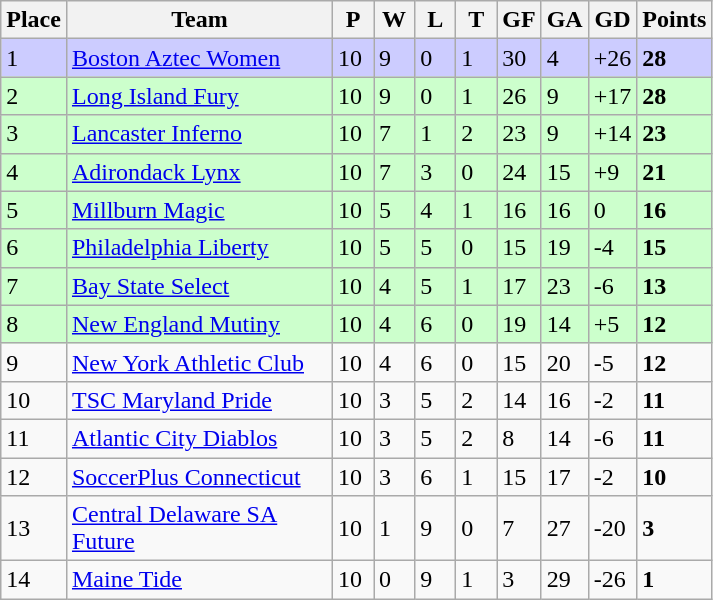<table class="wikitable">
<tr>
<th>Place</th>
<th width="170">Team</th>
<th width="20">P</th>
<th width="20">W</th>
<th width="20">L</th>
<th width="20">T</th>
<th width="20">GF</th>
<th width="20">GA</th>
<th width="25">GD</th>
<th>Points</th>
</tr>
<tr bgcolor=#ccccff>
<td>1</td>
<td><a href='#'>Boston Aztec Women</a></td>
<td>10</td>
<td>9</td>
<td>0</td>
<td>1</td>
<td>30</td>
<td>4</td>
<td>+26</td>
<td><strong>28</strong></td>
</tr>
<tr bgcolor=#ccffcc>
<td>2</td>
<td><a href='#'>Long Island Fury</a></td>
<td>10</td>
<td>9</td>
<td>0</td>
<td>1</td>
<td>26</td>
<td>9</td>
<td>+17</td>
<td><strong>28</strong></td>
</tr>
<tr bgcolor=#ccffcc>
<td>3</td>
<td><a href='#'>Lancaster Inferno</a></td>
<td>10</td>
<td>7</td>
<td>1</td>
<td>2</td>
<td>23</td>
<td>9</td>
<td>+14</td>
<td><strong>23</strong></td>
</tr>
<tr bgcolor=#ccffcc>
<td>4</td>
<td><a href='#'>Adirondack Lynx</a></td>
<td>10</td>
<td>7</td>
<td>3</td>
<td>0</td>
<td>24</td>
<td>15</td>
<td>+9</td>
<td><strong>21</strong></td>
</tr>
<tr bgcolor=#ccffcc>
<td>5</td>
<td><a href='#'>Millburn Magic</a></td>
<td>10</td>
<td>5</td>
<td>4</td>
<td>1</td>
<td>16</td>
<td>16</td>
<td>0</td>
<td><strong>16</strong></td>
</tr>
<tr bgcolor=#ccffcc>
<td>6</td>
<td><a href='#'>Philadelphia Liberty</a></td>
<td>10</td>
<td>5</td>
<td>5</td>
<td>0</td>
<td>15</td>
<td>19</td>
<td>-4</td>
<td><strong>15</strong></td>
</tr>
<tr bgcolor=#ccffcc>
<td>7</td>
<td><a href='#'>Bay State Select</a></td>
<td>10</td>
<td>4</td>
<td>5</td>
<td>1</td>
<td>17</td>
<td>23</td>
<td>-6</td>
<td><strong>13</strong></td>
</tr>
<tr bgcolor=#ccffcc>
<td>8</td>
<td><a href='#'>New England Mutiny</a></td>
<td>10</td>
<td>4</td>
<td>6</td>
<td>0</td>
<td>19</td>
<td>14</td>
<td>+5</td>
<td><strong>12</strong></td>
</tr>
<tr>
<td>9</td>
<td><a href='#'>New York Athletic Club</a></td>
<td>10</td>
<td>4</td>
<td>6</td>
<td>0</td>
<td>15</td>
<td>20</td>
<td>-5</td>
<td><strong>12</strong></td>
</tr>
<tr>
<td>10</td>
<td><a href='#'>TSC Maryland Pride</a></td>
<td>10</td>
<td>3</td>
<td>5</td>
<td>2</td>
<td>14</td>
<td>16</td>
<td>-2</td>
<td><strong>11</strong></td>
</tr>
<tr>
<td>11</td>
<td><a href='#'>Atlantic City Diablos</a></td>
<td>10</td>
<td>3</td>
<td>5</td>
<td>2</td>
<td>8</td>
<td>14</td>
<td>-6</td>
<td><strong>11</strong></td>
</tr>
<tr>
<td>12</td>
<td><a href='#'>SoccerPlus Connecticut</a></td>
<td>10</td>
<td>3</td>
<td>6</td>
<td>1</td>
<td>15</td>
<td>17</td>
<td>-2</td>
<td><strong>10</strong></td>
</tr>
<tr>
<td>13</td>
<td><a href='#'>Central Delaware SA Future</a></td>
<td>10</td>
<td>1</td>
<td>9</td>
<td>0</td>
<td>7</td>
<td>27</td>
<td>-20</td>
<td><strong>3</strong></td>
</tr>
<tr>
<td>14</td>
<td><a href='#'>Maine Tide</a></td>
<td>10</td>
<td>0</td>
<td>9</td>
<td>1</td>
<td>3</td>
<td>29</td>
<td>-26</td>
<td><strong>1</strong></td>
</tr>
</table>
